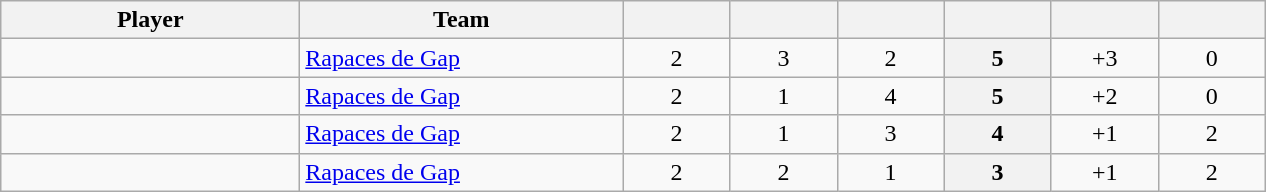<table class="wikitable sortable" style="text-align: center">
<tr>
<th style="width: 12em;">Player</th>
<th style="width: 13em;">Team</th>
<th style="width: 4em;"></th>
<th style="width: 4em;"></th>
<th style="width: 4em;"></th>
<th style="width: 4em;"></th>
<th style="width: 4em;"></th>
<th style="width: 4em;"></th>
</tr>
<tr>
<td style="text-align:left;"> </td>
<td style="text-align:left;"><a href='#'>Rapaces de Gap</a></td>
<td>2</td>
<td>3</td>
<td>2</td>
<th>5</th>
<td>+3</td>
<td>0</td>
</tr>
<tr>
<td style="text-align:left;"> </td>
<td style="text-align:left;"><a href='#'>Rapaces de Gap</a></td>
<td>2</td>
<td>1</td>
<td>4</td>
<th>5</th>
<td>+2</td>
<td>0</td>
</tr>
<tr>
<td style="text-align:left;"></td>
<td style="text-align:left;"><a href='#'>Rapaces de Gap</a></td>
<td>2</td>
<td>1</td>
<td>3</td>
<th>4</th>
<td>+1</td>
<td>2</td>
</tr>
<tr>
<td style="text-align:left;"> </td>
<td style="text-align:left;"><a href='#'>Rapaces de Gap</a></td>
<td>2</td>
<td>2</td>
<td>1</td>
<th>3</th>
<td>+1</td>
<td>2</td>
</tr>
</table>
